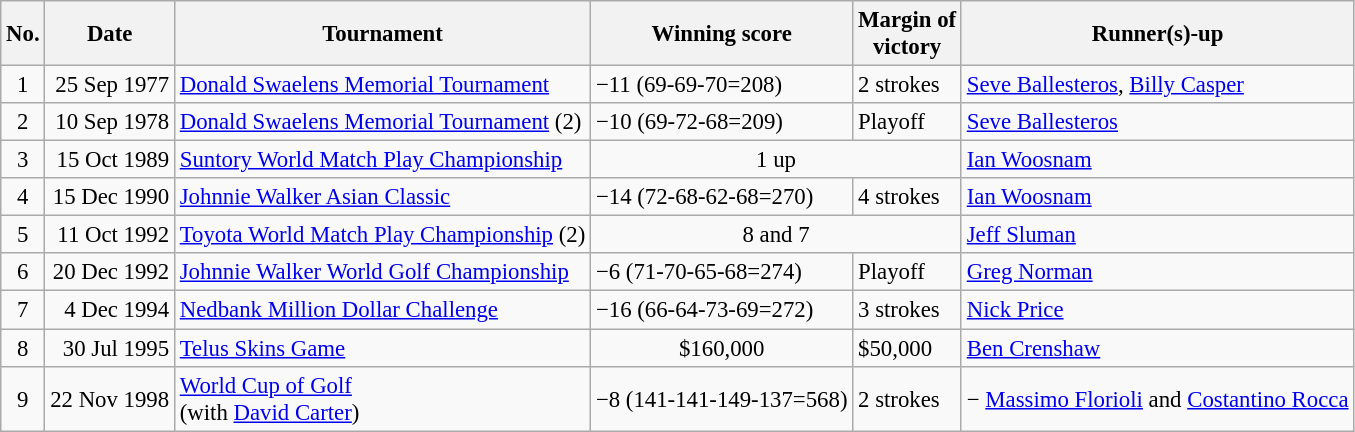<table class="wikitable" style="font-size:95%;">
<tr>
<th>No.</th>
<th>Date</th>
<th>Tournament</th>
<th>Winning score</th>
<th>Margin of<br>victory</th>
<th>Runner(s)-up</th>
</tr>
<tr>
<td align=center>1</td>
<td align=right>25 Sep 1977</td>
<td><a href='#'>Donald Swaelens Memorial Tournament</a></td>
<td>−11 (69-69-70=208)</td>
<td>2 strokes</td>
<td> <a href='#'>Seve Ballesteros</a>,  <a href='#'>Billy Casper</a></td>
</tr>
<tr>
<td align=center>2</td>
<td align=right>10 Sep 1978</td>
<td><a href='#'>Donald Swaelens Memorial Tournament</a> (2)</td>
<td>−10 (69-72-68=209)</td>
<td>Playoff</td>
<td> <a href='#'>Seve Ballesteros</a></td>
</tr>
<tr>
<td align=center>3</td>
<td align=right>15 Oct 1989</td>
<td><a href='#'>Suntory World Match Play Championship</a></td>
<td colspan=2 align=center>1 up</td>
<td> <a href='#'>Ian Woosnam</a></td>
</tr>
<tr>
<td align=center>4</td>
<td align=right>15 Dec 1990</td>
<td><a href='#'>Johnnie Walker Asian Classic</a></td>
<td>−14 (72-68-62-68=270)</td>
<td>4 strokes</td>
<td> <a href='#'>Ian Woosnam</a></td>
</tr>
<tr>
<td align=center>5</td>
<td align=right>11 Oct 1992</td>
<td><a href='#'>Toyota World Match Play Championship</a> (2)</td>
<td colspan=2 align=center>8 and 7</td>
<td> <a href='#'>Jeff Sluman</a></td>
</tr>
<tr>
<td align=center>6</td>
<td align=right>20 Dec 1992</td>
<td><a href='#'>Johnnie Walker World Golf Championship</a></td>
<td>−6 (71-70-65-68=274)</td>
<td>Playoff</td>
<td> <a href='#'>Greg Norman</a></td>
</tr>
<tr>
<td align=center>7</td>
<td align=right>4 Dec 1994</td>
<td><a href='#'>Nedbank Million Dollar Challenge</a></td>
<td>−16 (66-64-73-69=272)</td>
<td>3 strokes</td>
<td> <a href='#'>Nick Price</a></td>
</tr>
<tr>
<td align=center>8</td>
<td align=right>30 Jul 1995</td>
<td><a href='#'>Telus Skins Game</a></td>
<td align=center>$160,000</td>
<td>$50,000</td>
<td> <a href='#'>Ben Crenshaw</a></td>
</tr>
<tr>
<td align=center>9</td>
<td align=right>22 Nov 1998</td>
<td><a href='#'>World Cup of Golf</a><br>(with  <a href='#'>David Carter</a>)</td>
<td>−8 (141-141-149-137=568)</td>
<td>2 strokes</td>
<td> − <a href='#'>Massimo Florioli</a> and <a href='#'>Costantino Rocca</a></td>
</tr>
</table>
